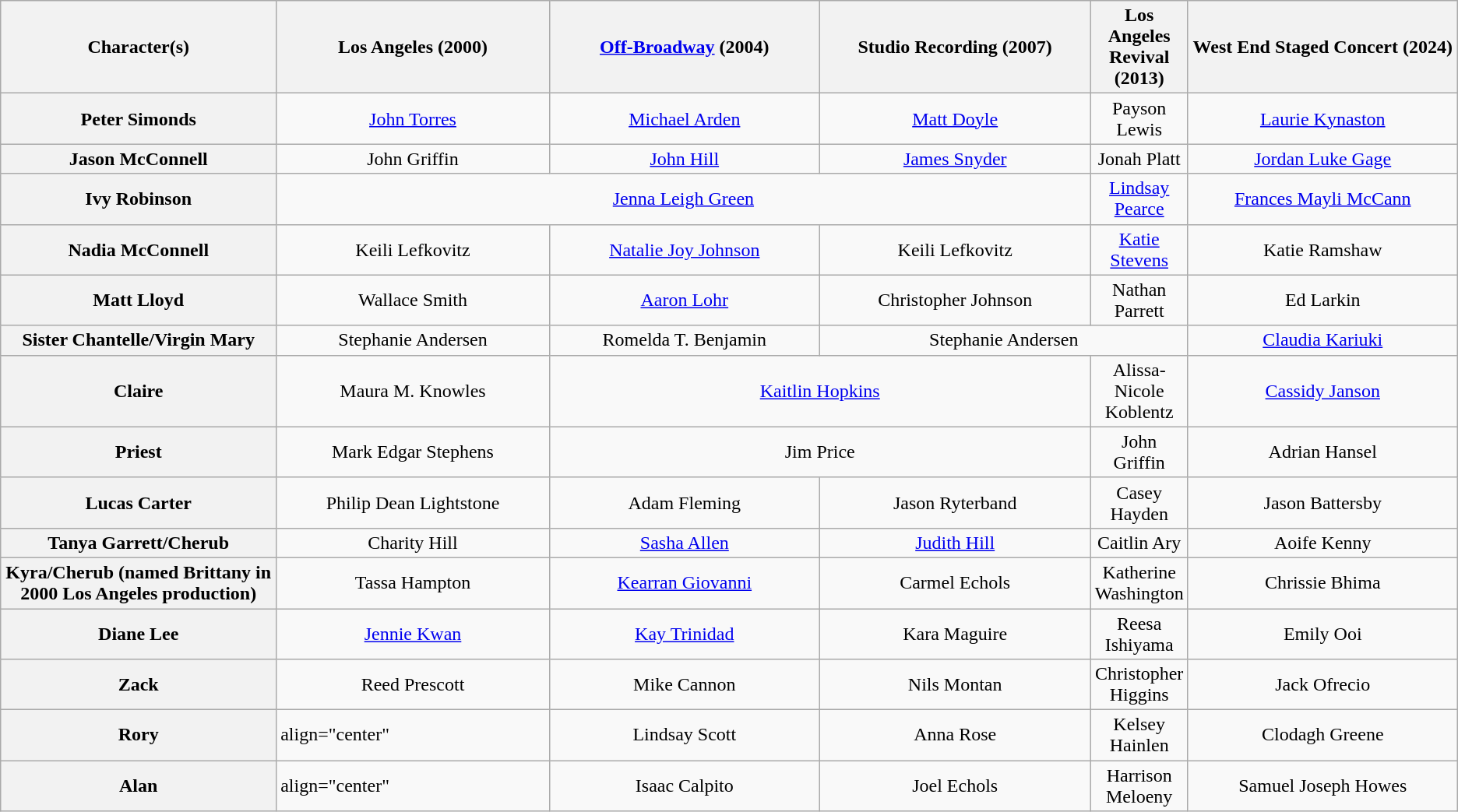<table class="wikitable">
<tr>
<th width="20%">Character(s)</th>
<th width="20%">Los Angeles (2000) </th>
<th width="20%"><a href='#'>Off-Broadway</a> (2004) </th>
<th width="20%">Studio Recording (2007) </th>
<th>Los Angeles Revival (2013) </th>
<th width="20%">West End Staged Concert (2024) </th>
</tr>
<tr>
<th scope="row">Peter Simonds</th>
<td align="center"><a href='#'>John Torres</a></td>
<td align="center"><a href='#'>Michael Arden</a></td>
<td align="center"><a href='#'>Matt Doyle</a></td>
<td align="center">Payson Lewis</td>
<td align="center"><a href='#'>Laurie Kynaston</a></td>
</tr>
<tr>
<th scope="row">Jason McConnell</th>
<td align="center">John Griffin</td>
<td align="center"><a href='#'>John Hill</a></td>
<td align="center"><a href='#'>James Snyder</a></td>
<td align="center">Jonah Platt</td>
<td align="center"><a href='#'>Jordan Luke Gage</a></td>
</tr>
<tr>
<th scope="row">Ivy Robinson</th>
<td colspan="3" align="center"><a href='#'>Jenna Leigh Green</a></td>
<td align="center"><a href='#'>Lindsay Pearce</a></td>
<td align="center"><a href='#'>Frances Mayli McCann</a></td>
</tr>
<tr>
<th scope="row">Nadia McConnell</th>
<td align="center">Keili Lefkovitz</td>
<td align="center"><a href='#'>Natalie Joy Johnson</a></td>
<td align="center">Keili Lefkovitz</td>
<td align="center"><a href='#'>Katie Stevens</a></td>
<td align="center">Katie Ramshaw</td>
</tr>
<tr>
<th scope="row">Matt Lloyd</th>
<td align="center">Wallace Smith</td>
<td align="center"><a href='#'>Aaron Lohr</a></td>
<td align="center">Christopher Johnson</td>
<td align="center">Nathan Parrett</td>
<td align="center">Ed Larkin</td>
</tr>
<tr>
<th scope="row">Sister Chantelle/Virgin Mary</th>
<td align="center">Stephanie Andersen</td>
<td align="center">Romelda T. Benjamin</td>
<td colspan="2" align="center">Stephanie Andersen</td>
<td align="center"><a href='#'>Claudia Kariuki</a></td>
</tr>
<tr>
<th scope="row">Claire</th>
<td align="center">Maura M. Knowles</td>
<td colspan="2" align="center"><a href='#'>Kaitlin Hopkins</a></td>
<td align="center">Alissa-Nicole Koblentz</td>
<td align="center"><a href='#'>Cassidy Janson</a></td>
</tr>
<tr>
<th scope="row">Priest</th>
<td align="center">Mark Edgar Stephens</td>
<td colspan="2" align="center">Jim Price</td>
<td align="center">John Griffin</td>
<td align="center">Adrian Hansel</td>
</tr>
<tr>
<th scope="row">Lucas Carter</th>
<td align="center">Philip Dean Lightstone</td>
<td align="center">Adam Fleming</td>
<td align="center">Jason Ryterband</td>
<td align="center">Casey Hayden</td>
<td align="center">Jason Battersby</td>
</tr>
<tr>
<th scope="row">Tanya Garrett/Cherub</th>
<td align="center">Charity Hill</td>
<td align="center"><a href='#'>Sasha Allen</a></td>
<td align="center"><a href='#'>Judith Hill</a></td>
<td align="center">Caitlin Ary</td>
<td align="center">Aoife Kenny</td>
</tr>
<tr>
<th scope="row">Kyra/Cherub (named Brittany in 2000 Los Angeles production)</th>
<td align="center">Tassa Hampton</td>
<td align="center"><a href='#'>Kearran Giovanni</a></td>
<td align="center">Carmel Echols</td>
<td align="center">Katherine Washington</td>
<td align="center">Chrissie Bhima</td>
</tr>
<tr>
<th scope="row">Diane Lee</th>
<td align="center"><a href='#'>Jennie Kwan</a></td>
<td align="center"><a href='#'>Kay Trinidad</a></td>
<td align="center">Kara Maguire</td>
<td align="center">Reesa Ishiyama</td>
<td align="center">Emily Ooi</td>
</tr>
<tr>
<th scope="row">Zack</th>
<td align="center">Reed Prescott</td>
<td align="center">Mike Cannon</td>
<td align="center">Nils Montan</td>
<td align="center">Christopher Higgins</td>
<td align="center">Jack Ofrecio</td>
</tr>
<tr>
<th scope="row">Rory</th>
<td>align="center" </td>
<td align="center">Lindsay Scott</td>
<td align="center">Anna Rose</td>
<td align="center">Kelsey Hainlen</td>
<td align="center">Clodagh Greene</td>
</tr>
<tr>
<th scope="row">Alan</th>
<td>align="center" </td>
<td align="center">Isaac Calpito</td>
<td align="center">Joel Echols</td>
<td align="center">Harrison Meloeny</td>
<td align="center">Samuel Joseph Howes</td>
</tr>
</table>
